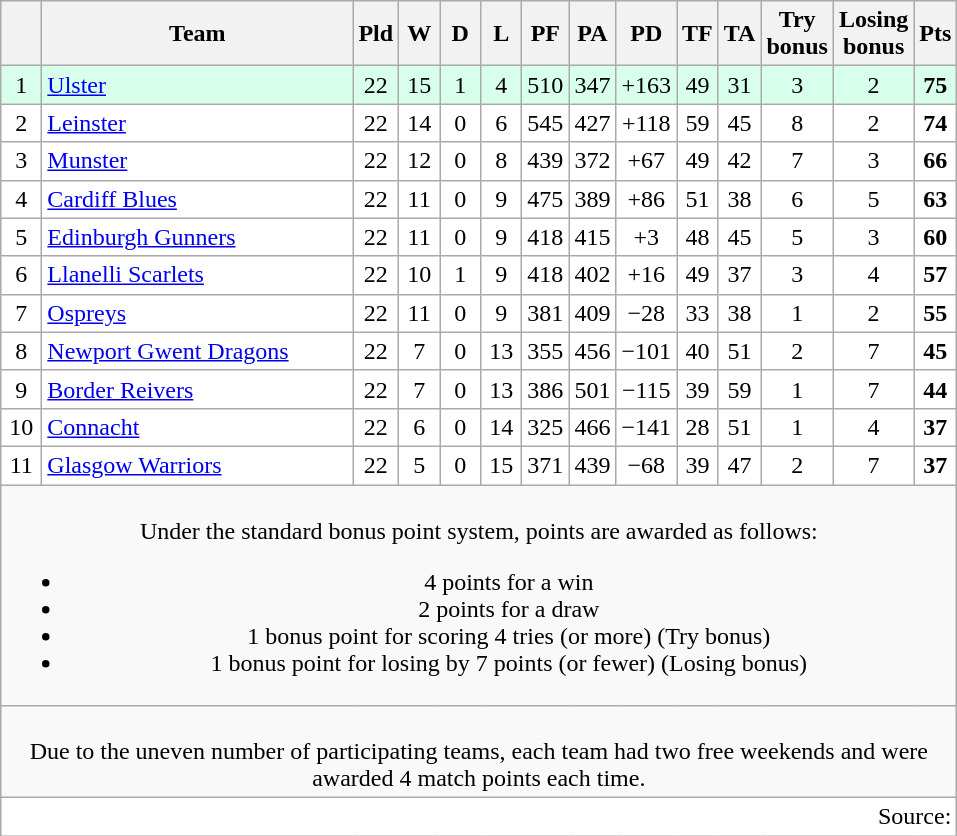<table class="wikitable" style="float:left; margin-right:15px; text-align: center;">
<tr>
<th width="20"></th>
<th width="200">Team</th>
<th width="20">Pld</th>
<th width="20">W</th>
<th width="20">D</th>
<th width="20">L</th>
<th width="20">PF</th>
<th width="20">PA</th>
<th width="20">PD</th>
<th width="20">TF</th>
<th width="20">TA</th>
<th width="20">Try bonus</th>
<th width="20">Losing bonus</th>
<th width="20">Pts</th>
</tr>
<tr bgcolor=#d8ffeb align=center>
<td>1</td>
<td align=left> <a href='#'>Ulster</a></td>
<td>22</td>
<td>15</td>
<td>1</td>
<td>4</td>
<td>510</td>
<td>347</td>
<td>+163</td>
<td>49</td>
<td>31</td>
<td>3</td>
<td>2</td>
<td><strong>75</strong></td>
</tr>
<tr bgcolor=#ffffff align=center>
<td>2</td>
<td align=left> <a href='#'>Leinster</a></td>
<td>22</td>
<td>14</td>
<td>0</td>
<td>6</td>
<td>545</td>
<td>427</td>
<td>+118</td>
<td>59</td>
<td>45</td>
<td>8</td>
<td>2</td>
<td><strong>74</strong></td>
</tr>
<tr bgcolor=#ffffff align=center>
<td>3</td>
<td align=left> <a href='#'>Munster</a></td>
<td>22</td>
<td>12</td>
<td>0</td>
<td>8</td>
<td>439</td>
<td>372</td>
<td>+67</td>
<td>49</td>
<td>42</td>
<td>7</td>
<td>3</td>
<td><strong>66</strong></td>
</tr>
<tr bgcolor=#ffffff align=center>
<td>4</td>
<td align=left> <a href='#'>Cardiff Blues</a></td>
<td>22</td>
<td>11</td>
<td>0</td>
<td>9</td>
<td>475</td>
<td>389</td>
<td>+86</td>
<td>51</td>
<td>38</td>
<td>6</td>
<td>5</td>
<td><strong>63</strong></td>
</tr>
<tr bgcolor=#ffffff align=center>
<td>5</td>
<td align=left> <a href='#'>Edinburgh Gunners</a></td>
<td>22</td>
<td>11</td>
<td>0</td>
<td>9</td>
<td>418</td>
<td>415</td>
<td>+3</td>
<td>48</td>
<td>45</td>
<td>5</td>
<td>3</td>
<td><strong>60</strong></td>
</tr>
<tr bgcolor=#ffffff align=center>
<td>6</td>
<td align=left> <a href='#'>Llanelli Scarlets</a></td>
<td>22</td>
<td>10</td>
<td>1</td>
<td>9</td>
<td>418</td>
<td>402</td>
<td>+16</td>
<td>49</td>
<td>37</td>
<td>3</td>
<td>4</td>
<td><strong>57</strong></td>
</tr>
<tr bgcolor=#ffffff align=center>
<td>7</td>
<td align=left> <a href='#'>Ospreys</a></td>
<td>22</td>
<td>11</td>
<td>0</td>
<td>9</td>
<td>381</td>
<td>409</td>
<td>−28</td>
<td>33</td>
<td>38</td>
<td>1</td>
<td>2</td>
<td><strong>55</strong></td>
</tr>
<tr bgcolor=#ffffff align=center>
<td>8</td>
<td align=left> <a href='#'>Newport Gwent Dragons</a></td>
<td>22</td>
<td>7</td>
<td>0</td>
<td>13</td>
<td>355</td>
<td>456</td>
<td>−101</td>
<td>40</td>
<td>51</td>
<td>2</td>
<td>7</td>
<td><strong>45</strong></td>
</tr>
<tr bgcolor=#ffffff align=center>
<td>9</td>
<td align=left> <a href='#'>Border Reivers</a></td>
<td>22</td>
<td>7</td>
<td>0</td>
<td>13</td>
<td>386</td>
<td>501</td>
<td>−115</td>
<td>39</td>
<td>59</td>
<td>1</td>
<td>7</td>
<td><strong>44</strong></td>
</tr>
<tr bgcolor=#ffffff align=center>
<td>10</td>
<td align=left> <a href='#'>Connacht</a></td>
<td>22</td>
<td>6</td>
<td>0</td>
<td>14</td>
<td>325</td>
<td>466</td>
<td>−141</td>
<td>28</td>
<td>51</td>
<td>1</td>
<td>4</td>
<td><strong>37</strong></td>
</tr>
<tr bgcolor=#ffffff align=center>
<td>11</td>
<td align=left> <a href='#'>Glasgow Warriors</a></td>
<td>22</td>
<td>5</td>
<td>0</td>
<td>15</td>
<td>371</td>
<td>439</td>
<td>−68</td>
<td>39</td>
<td>47</td>
<td>2</td>
<td>7</td>
<td><strong>37</strong></td>
</tr>
<tr>
<td colspan="14"><br>Under the standard bonus point system, points are awarded as follows:<ul><li>4 points for a win</li><li>2 points for a draw</li><li>1 bonus point for scoring 4 tries (or more) (Try bonus)</li><li>1 bonus point for losing by 7 points (or fewer) (Losing bonus)</li></ul></td>
</tr>
<tr>
<td colspan="14"><br>Due to the uneven number of participating teams, each team had two free weekends and were awarded 4 match points each time.</td>
</tr>
<tr>
<td colspan="14" style="text-align:right; background:#fff;" cellpadding="0" cellspacing="0">Source:  </td>
</tr>
</table>
